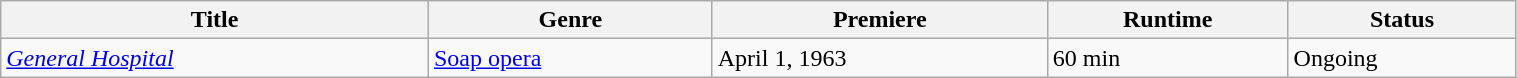<table class="wikitable sortable" style="width:80%;">
<tr>
<th>Title</th>
<th>Genre</th>
<th>Premiere</th>
<th>Runtime</th>
<th>Status</th>
</tr>
<tr>
<td><em><a href='#'>General Hospital</a></em></td>
<td><a href='#'>Soap opera</a></td>
<td>April 1, 1963</td>
<td>60 min</td>
<td>Ongoing</td>
</tr>
</table>
